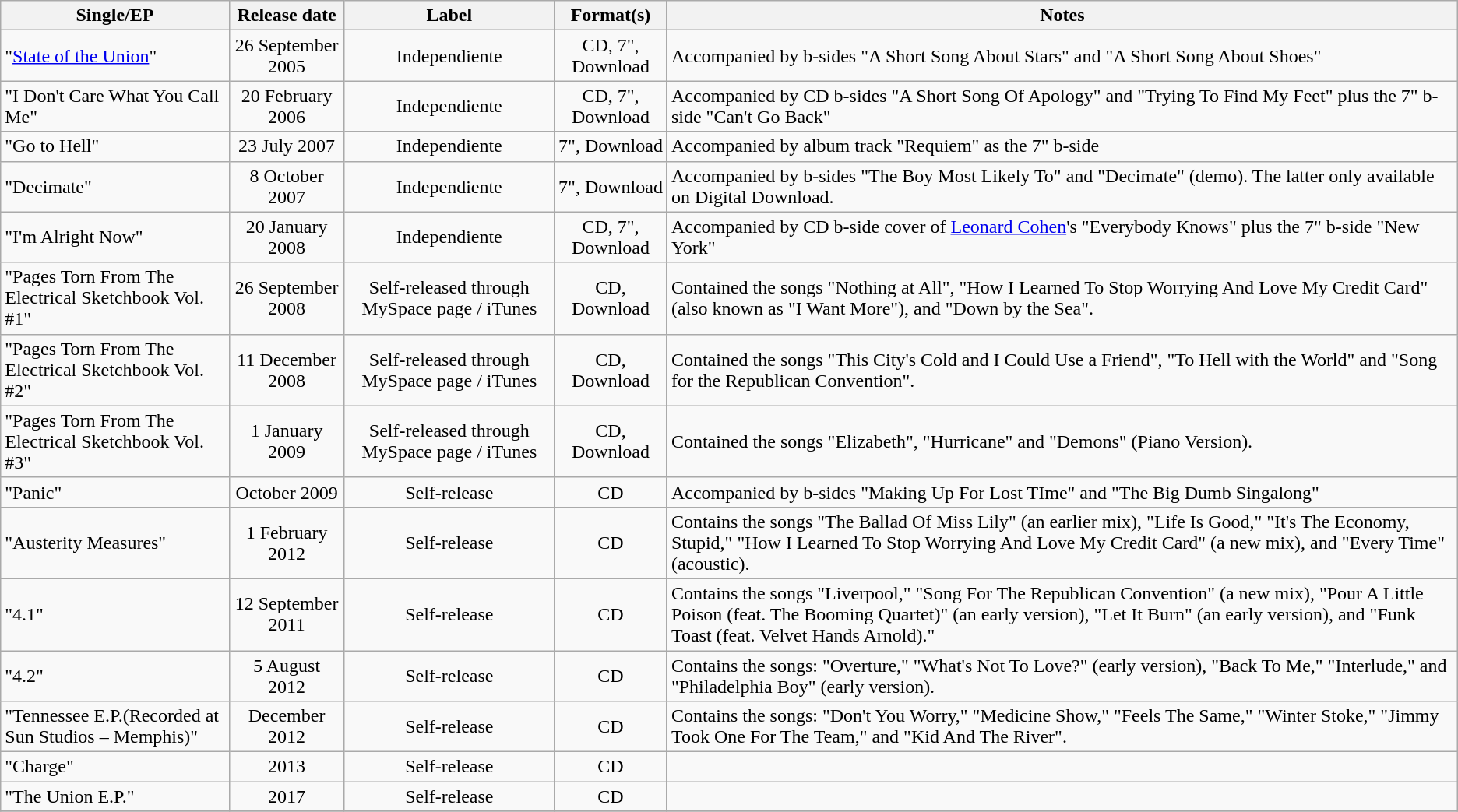<table class="wikitable">
<tr>
<th>Single/EP</th>
<th>Release date</th>
<th>Label</th>
<th>Format(s)</th>
<th>Notes</th>
</tr>
<tr>
<td>"<a href='#'>State of the Union</a>"</td>
<td align="center">26 September 2005</td>
<td align="center">Independiente</td>
<td align="center">CD, 7", Download</td>
<td>Accompanied by b-sides "A Short Song About Stars" and "A Short Song About Shoes"</td>
</tr>
<tr>
<td>"I Don't Care What You Call Me"</td>
<td align="center">20 February 2006</td>
<td align="center">Independiente</td>
<td align="center">CD, 7", Download</td>
<td>Accompanied by CD b-sides "A Short Song Of Apology" and "Trying To Find My Feet" plus the 7" b-side "Can't Go Back"</td>
</tr>
<tr>
<td>"Go to Hell"</td>
<td align="center">23 July 2007</td>
<td align="center">Independiente</td>
<td align="center">7", Download</td>
<td>Accompanied by album track "Requiem" as the 7" b-side</td>
</tr>
<tr>
<td>"Decimate"</td>
<td align="center">8 October 2007</td>
<td align="center">Independiente</td>
<td align="center">7", Download</td>
<td>Accompanied by b-sides "The Boy Most Likely To" and "Decimate" (demo). The latter only available on Digital Download.</td>
</tr>
<tr>
<td>"I'm Alright Now"</td>
<td align="center">20 January 2008</td>
<td align="center">Independiente</td>
<td align="center">CD, 7", Download</td>
<td>Accompanied by CD b-side cover of <a href='#'>Leonard Cohen</a>'s "Everybody Knows" plus the 7" b-side "New York"</td>
</tr>
<tr>
<td>"Pages Torn From The Electrical Sketchbook Vol. #1"</td>
<td align="center">26 September 2008</td>
<td align="center">Self-released through MySpace page / iTunes</td>
<td align="center">CD, Download</td>
<td>Contained the songs "Nothing at All", "How I Learned To Stop Worrying And Love My Credit Card" (also known as "I Want More"), and "Down by the Sea".</td>
</tr>
<tr>
<td>"Pages Torn From The Electrical Sketchbook Vol. #2"</td>
<td align="center">11 December 2008</td>
<td align="center">Self-released through MySpace page / iTunes</td>
<td align="center">CD, Download</td>
<td>Contained the songs "This City's Cold and I Could Use a Friend", "To Hell with the World" and "Song for the Republican Convention".</td>
</tr>
<tr>
<td>"Pages Torn From The Electrical Sketchbook Vol. #3"</td>
<td align="center">1 January 2009</td>
<td align="center">Self-released through MySpace page / iTunes</td>
<td align="center">CD, Download</td>
<td>Contained the songs "Elizabeth", "Hurricane" and "Demons" (Piano Version).</td>
</tr>
<tr>
<td>"Panic"</td>
<td align="center">October 2009</td>
<td align="center">Self-release</td>
<td align="center">CD</td>
<td>Accompanied by b-sides "Making Up For Lost TIme" and "The Big Dumb Singalong"</td>
</tr>
<tr>
<td>"Austerity Measures"</td>
<td align="center">1 February 2012</td>
<td align="center">Self-release</td>
<td align="center">CD</td>
<td>Contains the songs "The Ballad Of Miss Lily" (an earlier mix), "Life Is Good," "It's The Economy, Stupid," "How I Learned To Stop Worrying And Love My Credit Card" (a new mix), and "Every Time" (acoustic).</td>
</tr>
<tr>
<td>"4.1"</td>
<td align="center">12 September 2011</td>
<td align="center">Self-release</td>
<td align="center">CD</td>
<td>Contains the songs "Liverpool," "Song For The Republican Convention" (a new mix), "Pour A Little Poison (feat. The Booming Quartet)" (an early version), "Let It Burn" (an early version), and "Funk Toast (feat. Velvet Hands Arnold)."</td>
</tr>
<tr>
<td>"4.2"</td>
<td align="center">5 August 2012</td>
<td align="center">Self-release</td>
<td align="center">CD</td>
<td>Contains the songs: "Overture," "What's Not To Love?" (early version), "Back To Me," "Interlude," and "Philadelphia Boy" (early version).</td>
</tr>
<tr>
<td>"Tennessee E.P.(Recorded at Sun Studios – Memphis)"</td>
<td align="center">December 2012</td>
<td align="center">Self-release</td>
<td align="center">CD</td>
<td>Contains the songs: "Don't You Worry," "Medicine Show," "Feels The Same," "Winter Stoke," "Jimmy Took One For The Team," and "Kid And The River".</td>
</tr>
<tr>
<td>"Charge"</td>
<td align="center">2013</td>
<td align="center">Self-release</td>
<td align="center">CD</td>
<td></td>
</tr>
<tr>
<td>"The Union E.P."</td>
<td align="center">2017</td>
<td align="center">Self-release</td>
<td align="center">CD</td>
<td></td>
</tr>
<tr>
</tr>
</table>
